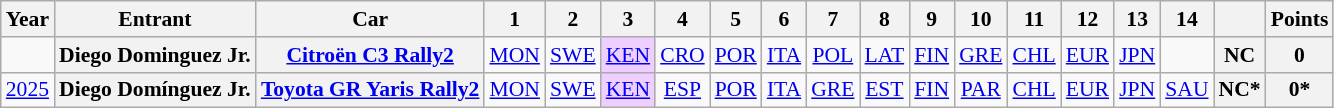<table class="wikitable" style="text-align:center; font-size:90%;">
<tr>
<th>Year</th>
<th>Entrant</th>
<th>Car</th>
<th>1</th>
<th>2</th>
<th>3</th>
<th>4</th>
<th>5</th>
<th>6</th>
<th>7</th>
<th>8</th>
<th>9</th>
<th>10</th>
<th>11</th>
<th>12</th>
<th>13</th>
<th>14</th>
<th></th>
<th>Points</th>
</tr>
<tr>
<td></td>
<th>Diego Dominguez Jr.</th>
<th><a href='#'>Citroën C3 Rally2</a></th>
<td><a href='#'>MON</a></td>
<td><a href='#'>SWE</a></td>
<td style="background:#EFCFFF;"><a href='#'>KEN</a><br></td>
<td><a href='#'>CRO</a></td>
<td><a href='#'>POR</a></td>
<td><a href='#'>ITA</a></td>
<td><a href='#'>POL</a></td>
<td><a href='#'>LAT</a></td>
<td><a href='#'>FIN</a></td>
<td><a href='#'>GRE</a></td>
<td><a href='#'>CHL</a></td>
<td><a href='#'>EUR</a></td>
<td><a href='#'>JPN</a></td>
<td></td>
<th>NC</th>
<th>0</th>
</tr>
<tr>
<td><a href='#'>2025</a></td>
<th>Diego Domínguez Jr.</th>
<th><a href='#'>Toyota GR Yaris Rally2</a></th>
<td><a href='#'>MON</a></td>
<td><a href='#'>SWE</a></td>
<td style="background:#EFCFFF;"><a href='#'>KEN</a><br></td>
<td><a href='#'>ESP</a></td>
<td><a href='#'>POR</a></td>
<td><a href='#'>ITA</a></td>
<td><a href='#'>GRE</a></td>
<td><a href='#'>EST</a></td>
<td><a href='#'>FIN</a></td>
<td><a href='#'>PAR</a></td>
<td><a href='#'>CHL</a></td>
<td><a href='#'>EUR</a></td>
<td><a href='#'>JPN</a></td>
<td><a href='#'>SAU</a></td>
<th>NC*</th>
<th>0*</th>
</tr>
</table>
